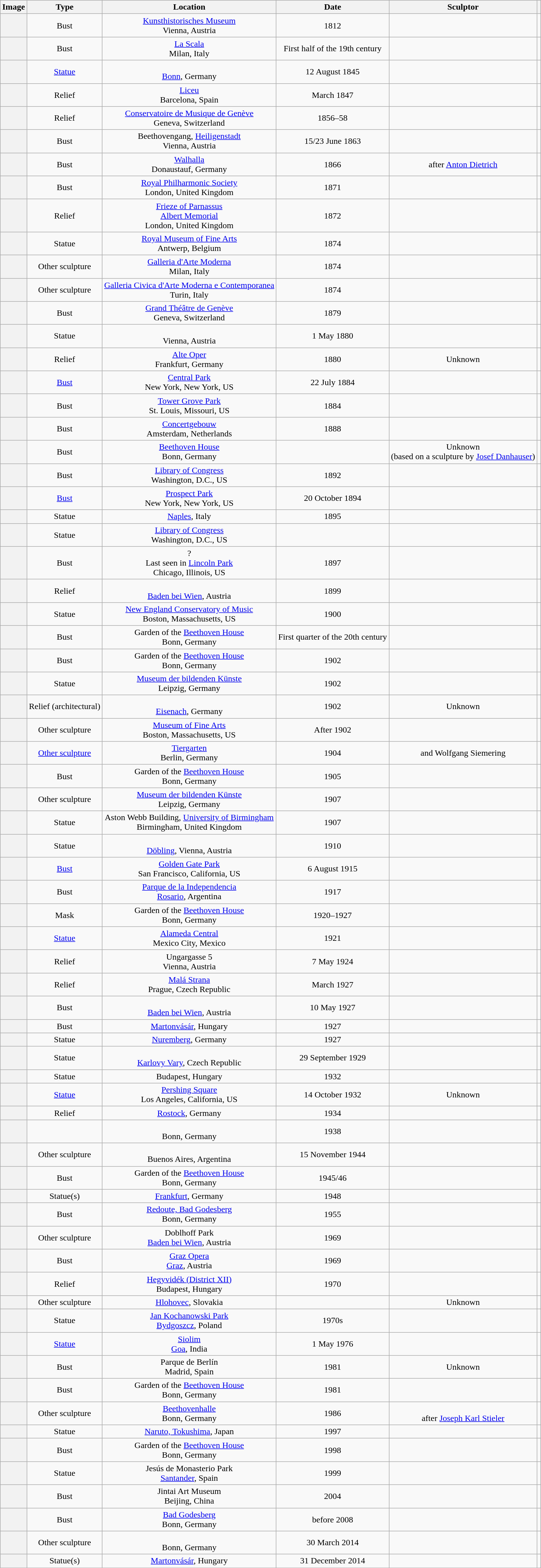<table class = "wikitable sortable plainrowheaders" style="text-align:center">
<tr>
<th scope="col" class="unsortable">Image</th>
<th scope="col">Type</th>
<th scope="col">Location</th>
<th scope="col">Date</th>
<th scope="col">Sculptor</th>
<th scope="col" class="unsortable"></th>
</tr>
<tr id = Klein>
<th scope="row"></th>
<td>Bust</td>
<td data-sort-value="Austria, Vienna"><a href='#'>Kunsthistorisches Museum</a><br>Vienna, Austria </td>
<td data-sort-value="1812">1812</td>
<td></td>
<td></td>
</tr>
<tr>
<th scope="row"></th>
<td>Bust</td>
<td data-sort-value="Milan, Italy"><a href='#'>La Scala</a><br>Milan, Italy </td>
<td data-sort-value="1825">First half of the 19th century</td>
<td></td>
<td></td>
</tr>
<tr id = Hähnel>
<th scope="row"></th>
<td><a href='#'>Statue</a></td>
<td data-sort-value="Germany, Bonn"><br><a href='#'>Bonn</a>, Germany </td>
<td data-sort-value="1845">12 August 1845</td>
<td></td>
<td></td>
</tr>
<tr>
<th scope="row"></th>
<td>Relief</td>
<td data-sort-value="Spain, Barcelona"><a href='#'>Liceu</a><br>Barcelona, Spain </td>
<td data-sort-value="1847">March 1847</td>
<td></td>
<td></td>
</tr>
<tr>
<th scope="row"></th>
<td>Relief</td>
<td data-sort-value="Switzerland, Geneva"><a href='#'>Conservatoire de Musique de Genève</a><br>Geneva, Switzerland </td>
<td data-sort-value="1856–58">1856–58</td>
<td></td>
<td></td>
</tr>
<tr>
<th scope="row"></th>
<td>Bust</td>
<td data-sort-value="Austria, Vienna">Beethovengang, <a href='#'>Heiligenstadt</a><br>Vienna, Austria </td>
<td data-sort-value="1863">15/23 June 1863</td>
<td></td>
<td></td>
</tr>
<tr>
<th scope="row"></th>
<td>Bust</td>
<td data-sort-value="Germany, Donaustauf"><a href='#'>Walhalla</a><br>Donaustauf, Germany </td>
<td>1866</td>
<td> after <a href='#'>Anton&nbsp;Dietrich</a></td>
<td></td>
</tr>
<tr>
<th scope="row"></th>
<td>Bust</td>
<td data-sort-value="United Kingdom, London"><a href='#'>Royal Philharmonic Society</a><br>London, United Kingdom </td>
<td data-sort-value="1871">1871</td>
<td></td>
<td></td>
</tr>
<tr>
<th scope="row"></th>
<td>Relief</td>
<td data-sort-value="United Kingdom, London"><a href='#'>Frieze of Parnassus</a><br><a href='#'>Albert Memorial</a><br>London, United Kingdom </td>
<td>1872</td>
<td></td>
<td></td>
</tr>
<tr>
<th scope="row"></th>
<td>Statue</td>
<td data-sort-value="Belgium, Antwerp"><a href='#'>Royal Museum of Fine Arts</a><br>Antwerp, Belgium </td>
<td data-sort-value="1874">1874</td>
<td></td>
<td></td>
</tr>
<tr>
<th scope="row"></th>
<td data-sort-value="ZZZZ">Other sculpture</td>
<td data-sort-value="Rome, Italy"><a href='#'>Galleria d'Arte Moderna</a><br>Milan, Italy </td>
<td data-sort-value="1874">1874</td>
<td></td>
<td></td>
</tr>
<tr>
<th scope="row"></th>
<td data-sort-value="ZZZZ">Other sculpture</td>
<td data-sort-value="Rome, Italy"><a href='#'>Galleria Civica d'Arte Moderna e Contemporanea</a><br>Turin, Italy </td>
<td data-sort-value="1874">1874</td>
<td></td>
<td></td>
</tr>
<tr>
<th scope="row"></th>
<td>Bust</td>
<td data-sort-value="Switzerland, Geneva"><a href='#'>Grand Théâtre de Genève</a><br>Geneva, Switzerland </td>
<td data-sort-value="1879">1879</td>
<td></td>
<td></td>
</tr>
<tr id = Zumbusch>
<th scope="row"></th>
<td>Statue</td>
<td data-sort-value="Austria, Vienna"><br>Vienna, Austria </td>
<td data-sort-value="1880">1 May 1880</td>
<td></td>
<td></td>
</tr>
<tr>
<th scope="row"></th>
<td>Relief</td>
<td data-sort-value="Germany, Frankfurt"><a href='#'>Alte Oper</a><br>Frankfurt, Germany </td>
<td data-sort-value="1880">1880</td>
<td data-sort-value="ZZZZ">Unknown</td>
<td></td>
</tr>
<tr>
<th scope="row"></th>
<td><a href='#'>Bust</a></td>
<td data-sort-value="US, New York"><a href='#'>Central Park</a><br>New York, New York, US </td>
<td data-sort-value="1884">22 July 1884</td>
<td></td>
<td></td>
</tr>
<tr>
<th scope="row"></th>
<td>Bust</td>
<td data-sort-value="US, Missouri"><a href='#'>Tower Grove Park</a><br>St. Louis, Missouri, US </td>
<td data-sort-value="1884">1884</td>
<td></td>
<td></td>
</tr>
<tr>
<th scope="row"></th>
<td>Bust</td>
<td data-sort-value="Netherlands, Amsterdam"><a href='#'>Concertgebouw</a><br>Amsterdam, Netherlands </td>
<td data-sort-value="1888">1888</td>
<td></td>
<td></td>
</tr>
<tr>
<th scope="row"></th>
<td>Bust</td>
<td data-sort-value="Germany, Bonn"><a href='#'>Beethoven House</a><br>Bonn, Germany </td>
<td data-sort-value="1890"></td>
<td data-sort-value="ZZA">Unknown<br>(based on a sculpture by <a href='#'>Josef Danhauser</a>)</td>
<td></td>
</tr>
<tr>
<th scope="row"></th>
<td>Bust</td>
<td data-sort-value="US, Washington D.C."><a href='#'>Library of Congress</a><br>Washington, D.C., US </td>
<td data-sort-value="1892">1892</td>
<td></td>
<td></td>
</tr>
<tr>
<th scope="row"></th>
<td><a href='#'>Bust</a></td>
<td data-sort-value="US, New York"><a href='#'>Prospect Park</a><br>New York, New York, US </td>
<td data-sort-value="1894">20 October 1894</td>
<td></td>
<td></td>
</tr>
<tr>
<th scope="row"></th>
<td>Statue</td>
<td data-sort-value="Italy, Naples"><a href='#'>Naples</a>, Italy </td>
<td data-sort-value="1895">1895</td>
<td></td>
<td></td>
</tr>
<tr id = Baur>
<th scope="row"></th>
<td>Statue</td>
<td data-sort-value="US, Washington D.C."><a href='#'>Library of Congress</a><br>Washington, D.C., US </td>
<td data-sort-value="1895"></td>
<td></td>
<td></td>
</tr>
<tr>
<th scope="row"></th>
<td>Bust</td>
<td data-sort-value="US, Illinois">?<br>Last seen in <a href='#'>Lincoln Park</a><br>Chicago, Illinois, US </td>
<td data-sort-value="1897">1897</td>
<td></td>
<td></td>
</tr>
<tr>
<th scope="row"></th>
<td>Relief</td>
<td data-sort-value="Austria, Baden bei Wien"><br><a href='#'>Baden bei Wien</a>, Austria </td>
<td data-sort-value="1899">1899</td>
<td></td>
<td></td>
</tr>
<tr>
<th scope="row"></th>
<td>Statue</td>
<td data-sort-value="US, Massachusetts"><a href='#'>New England Conservatory of Music</a><br>Boston, Massachusetts, US </td>
<td data-sort-value="1900">1900</td>
<td></td>
<td></td>
</tr>
<tr>
<th scope="row"></th>
<td>Bust</td>
<td data-sort-value="Germany, Bonn">Garden of the <a href='#'>Beethoven House</a><br>Bonn, Germany </td>
<td data-sort-value="1901">First quarter of the 20th century</td>
<td></td>
<td></td>
</tr>
<tr>
<th scope="row"></th>
<td>Bust</td>
<td data-sort-value="Germany, Bonn">Garden of the <a href='#'>Beethoven House</a><br>Bonn, Germany </td>
<td data-sort-value="1902">1902</td>
<td></td>
<td></td>
</tr>
<tr id = Klinger>
<th scope="row"></th>
<td>Statue</td>
<td data-sort-value="Germany, Leipzig"><a href='#'>Museum der bildenden Künste</a><br>Leipzig, Germany </td>
<td data-sort-value="1902">1902</td>
<td></td>
<td></td>
</tr>
<tr>
<th scope="row"></th>
<td>Relief (architectural)</td>
<td data-sort-value="Germany, Eisenach"><br><a href='#'>Eisenach</a>, Germany </td>
<td data-sort-value="1902">1902</td>
<td data-sort-value="ZZZZ">Unknown</td>
<td></td>
</tr>
<tr>
<th scope="row"></th>
<td data-sort-value="ZZZZ">Other sculpture</td>
<td data-sort-value="US, Massachusetts"><a href='#'>Museum of Fine Arts</a><br>Boston, Massachusetts, US </td>
<td data-sort-value="1902b">After 1902</td>
<td></td>
<td></td>
</tr>
<tr>
<th scope="row"></th>
<td data-sort-value="ZZZZ"><a href='#'>Other sculpture</a></td>
<td data-sort-value="Germany, Berlin"><a href='#'>Tiergarten</a><br>Berlin, Germany </td>
<td data-sort-value="1904">1904</td>
<td> and Wolfgang Siemering</td>
<td></td>
</tr>
<tr>
<th scope="row"></th>
<td>Bust</td>
<td data-sort-value="Germany, Bonn">Garden of the <a href='#'>Beethoven House</a><br>Bonn, Germany </td>
<td data-sort-value="1905">1905</td>
<td></td>
<td></td>
</tr>
<tr>
<th scope="row"></th>
<td data-sort-value="ZZZZ">Other sculpture</td>
<td data-sort-value="Germany, Leipzig"><a href='#'>Museum der bildenden Künste</a><br>Leipzig, Germany </td>
<td data-sort-value="1907">1907</td>
<td></td>
<td></td>
</tr>
<tr>
<th scope="row"></th>
<td>Statue</td>
<td data-sort-value="United Kingdom, Birmingham">Aston Webb Building, <a href='#'>University of Birmingham</a><br>Birmingham, United Kingdom </td>
<td data-sort-value="1907">1907</td>
<td></td>
<td></td>
</tr>
<tr id = Weigl>
<th scope="row"></th>
<td>Statue</td>
<td data-sort-value="Austria, Vienna, Döbling"><br><a href='#'>Döbling</a>, Vienna, Austria </td>
<td data-sort-value="1910">1910</td>
<td></td>
<td></td>
</tr>
<tr>
<th scope="row"></th>
<td><a href='#'>Bust</a></td>
<td data-sort-value="US, California"><a href='#'>Golden Gate Park</a><br>San Francisco, California, US </td>
<td data-sort-value="1915">6 August 1915</td>
<td></td>
<td></td>
</tr>
<tr>
<th scope="row"></th>
<td>Bust</td>
<td data-sort-value="Argentina, Rosario"><a href='#'>Parque de la Independencia</a><br><a href='#'>Rosario</a>, Argentina </td>
<td data-sort-value="1917">1917</td>
<td></td>
<td></td>
</tr>
<tr>
<th scope="row"></th>
<td>Mask</td>
<td data-sort-value="Germany, Bonn">Garden of the <a href='#'>Beethoven House</a><br>Bonn, Germany </td>
<td data-sort-value="1920">1920–1927</td>
<td></td>
<td></td>
</tr>
<tr id = Gosen>
<th scope="row"></th>
<td><a href='#'>Statue</a></td>
<td data-sort-value="Mexico, Mexico City"><a href='#'>Alameda Central</a><br>Mexico City, Mexico </td>
<td data-sort-value="1921">1921</td>
<td></td>
<td></td>
</tr>
<tr>
<th scope="row"></th>
<td>Relief</td>
<td data-sort-value="Austria, Vienna, Ungargasse">Ungargasse 5<br>Vienna, Austria </td>
<td data-sort-value="1924">7 May 1924</td>
<td></td>
<td></td>
</tr>
<tr>
<th scope="row"></th>
<td>Relief</td>
<td data-sort-value="Czech Republic, Prague"><a href='#'>Malá Strana</a><br>Prague, Czech Republic </td>
<td data-sort-value="1927-03">March 1927</td>
<td></td>
<td></td>
</tr>
<tr>
<th scope="row"></th>
<td>Bust</td>
<td data-sort-value="Austria, Baden bei Wien"><br><a href='#'>Baden bei Wien</a>, Austria </td>
<td data-sort-value="1927-05">10 May 1927</td>
<td></td>
<td></td>
</tr>
<tr>
<th scope="row"></th>
<td>Bust</td>
<td data-sort-value="Hungary, Martonvásár"><a href='#'>Martonvásár</a>, Hungary </td>
<td data-sort-value="1927">1927</td>
<td></td>
<td></td>
</tr>
<tr>
<th scope="row"></th>
<td>Statue</td>
<td data-sort-value="Germany, Nuremberg"><a href='#'>Nuremberg</a>, Germany </td>
<td>1927</td>
<td></td>
<td></td>
</tr>
<tr id = Uher>
<th scope="row"></th>
<td>Statue</td>
<td data-sort-value="Czech Republic, Karlovy Vary"><br><a href='#'>Karlovy Vary</a>, Czech Republic </td>
<td data-sort-value="1929">29 September 1929</td>
<td></td>
<td></td>
</tr>
<tr>
<th scope="row"></th>
<td>Statue</td>
<td data-sort-value="Hungary, Budapest">Budapest, Hungary </td>
<td data-sort-value="1932">1932</td>
<td></td>
<td></td>
</tr>
<tr>
<th scope="row"></th>
<td><a href='#'>Statue</a></td>
<td data-sort-value="US, California"><a href='#'>Pershing Square</a><br>Los Angeles, California, US </td>
<td data-sort-value="1932">14 October 1932</td>
<td data-sort-value="ZZZZ">Unknown</td>
<td></td>
</tr>
<tr>
<th scope="row"></th>
<td>Relief</td>
<td data-sort-value="Germany, Mecklenburg-Vorpommern"><a href='#'>Rostock</a>, Germany </td>
<td data-sort-value="1934">1934</td>
<td></td>
<td></td>
</tr>
<tr id = Breuer>
<th scope="row"></th>
<td></td>
<td data-sort-value="Germany, Bonn"><br>Bonn, Germany </td>
<td data-sort-value="1938">1938</td>
<td></td>
<td></td>
</tr>
<tr>
<th scope="row"></th>
<td data-sort-value="ZZZZ">Other sculpture</td>
<td data-sort-value="Argentina, Buenos Aires"><br>Buenos Aires, Argentina </td>
<td data-sort-value="1944">15 November 1944</td>
<td></td>
<td></td>
</tr>
<tr>
<th scope="row"></th>
<td>Bust</td>
<td data-sort-value="Germany, Bonn">Garden of the <a href='#'>Beethoven House</a><br>Bonn, Germany </td>
<td data-sort-value="1945">1945/46</td>
<td></td>
<td></td>
</tr>
<tr id = Kolber>
<th scope="row"></th>
<td>Statue(s)</td>
<td data-sort-value="Germany, Frankfurt"><a href='#'>Frankfurt</a>, Germany </td>
<td data-sort-value="1948">1948</td>
<td></td>
<td></td>
</tr>
<tr>
<th scope="row"></th>
<td>Bust</td>
<td data-sort-value="Germany, Bonn"><a href='#'>Redoute, Bad Godesberg</a><br>Bonn, Germany </td>
<td data-sort-value="1955">1955</td>
<td></td>
<td></td>
</tr>
<tr>
<th scope="row"></th>
<td data-sort-value="ZZZZ">Other sculpture</td>
<td data-sort-value="Austria, Baden bei Wien">Doblhoff Park<br><a href='#'>Baden bei Wien</a>, Austria </td>
<td data-sort-value="1969">1969</td>
<td></td>
<td></td>
</tr>
<tr>
<th scope="row"></th>
<td>Bust</td>
<td data-sort-value="Austria, Graz"><a href='#'>Graz Opera</a><br><a href='#'>Graz</a>, Austria </td>
<td>1969</td>
<td></td>
<td></td>
</tr>
<tr>
<th scope="row"></th>
<td>Relief</td>
<td data-sort-value="Hungary, Budapest"><a href='#'>Hegyvidék (District XII)</a><br>Budapest, Hungary </td>
<td data-sort-value="1970">1970</td>
<td></td>
<td></td>
</tr>
<tr>
<th scope="row"></th>
<td data-sort-value="ZZZZ">Other sculpture</td>
<td data-sort-value="Slovakia, Hlohovec"><a href='#'>Hlohovec</a>, Slovakia </td>
<td data-sort-value="1970"></td>
<td data-sort-value="ZZZZ">Unknown</td>
<td></td>
</tr>
<tr>
<th scope="row"></th>
<td>Statue</td>
<td data-sort-value="Poland, Bydgoszcz"><a href='#'>Jan Kochanowski Park</a><br><a href='#'>Bydgoszcz</a>, Poland </td>
<td data-sort-value="1970">1970s</td>
<td></td>
<td></td>
</tr>
<tr>
<th scope="row"></th>
<td><a href='#'>Statue</a></td>
<td data-sort-value="India, Goa"><a href='#'>Siolim</a><br><a href='#'>Goa</a>, India </td>
<td data-sort-value="1976">1 May 1976</td>
<td></td>
<td></td>
</tr>
<tr>
<th scope="row"></th>
<td>Bust</td>
<td data-sort-value="Spain, Madrid">Parque de Berlín<br>Madrid, Spain </td>
<td data-sort-value="1981">1981</td>
<td data-sort-value="ZZZZ">Unknown</td>
<td></td>
</tr>
<tr>
<th scope="row"></th>
<td>Bust</td>
<td data-sort-value="Germany, Bonn">Garden of the <a href='#'>Beethoven House</a><br>Bonn, Germany </td>
<td data-sort-value="1981">1981</td>
<td></td>
<td></td>
</tr>
<tr id = Kammerichs>
<th scope="row"></th>
<td data-sort-value="ZZZZ">Other sculpture</td>
<td data-sort-value="Germany, Bonn"><a href='#'>Beethovenhalle</a><br>Bonn, Germany </td>
<td data-sort-value="1986">1986</td>
<td><br>after <a href='#'>Joseph Karl Stieler</a></td>
<td></td>
</tr>
<tr>
<th scope="row"></th>
<td>Statue</td>
<td data-sort-value="Japan, Naruto"><a href='#'>Naruto, Tokushima</a>, Japan </td>
<td data-sort-value="1997">1997</td>
<td></td>
<td></td>
</tr>
<tr>
<th scope="row"></th>
<td>Bust</td>
<td data-sort-value="Germany, Bonn">Garden of the <a href='#'>Beethoven House</a><br>Bonn, Germany </td>
<td data-sort-value="1998">1998</td>
<td></td>
<td></td>
</tr>
<tr>
<th scope="row"></th>
<td>Statue</td>
<td data-sort-value="Santander, Spain">Jesús de Monasterio Park<br><a href='#'>Santander</a>, Spain </td>
<td data-sort-value="1999">1999</td>
<td></td>
<td></td>
</tr>
<tr>
<th scope="row"></th>
<td>Bust</td>
<td data-sort-value="Beijing, China">Jintai Art Museum<br>Beijing, China </td>
<td data-sort-value="2004">2004</td>
<td></td>
<td></td>
</tr>
<tr>
<th scope="row"></th>
<td>Bust</td>
<td data-sort-value="Germany, Bonn"><a href='#'>Bad Godesberg</a><br>Bonn, Germany </td>
<td data-sort-value="2008">before 2008</td>
<td></td>
<td></td>
</tr>
<tr id = Lüpertz>
<th scope="row"></th>
<td data-sort-value="ZZZZ">Other sculpture</td>
<td data-sort-value="Germany, Bonn"><br>Bonn, Germany </td>
<td data-sort-value="2014-03">30 March 2014</td>
<td></td>
<td></td>
</tr>
<tr>
<th scope="row"></th>
<td>Statue(s)</td>
<td data-sort-value="Hungary, Martonvásár"><a href='#'>Martonvásár</a>, Hungary </td>
<td data-sort-value="2014-12">31 December 2014</td>
<td></td>
<td></td>
</tr>
</table>
